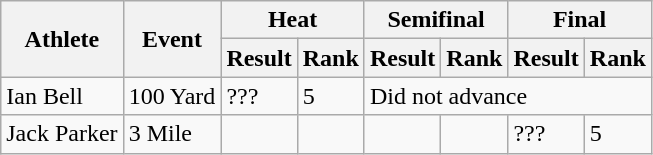<table class="wikitable">
<tr>
<th rowspan="2">Athlete</th>
<th rowspan="2">Event</th>
<th colspan="2">Heat</th>
<th colspan="2">Semifinal</th>
<th colspan="2">Final</th>
</tr>
<tr>
<th>Result</th>
<th>Rank</th>
<th>Result</th>
<th>Rank</th>
<th>Result</th>
<th>Rank</th>
</tr>
<tr>
<td>Ian Bell</td>
<td>100 Yard</td>
<td>???</td>
<td>5</td>
<td colspan="4">Did not advance</td>
</tr>
<tr>
<td>Jack Parker</td>
<td>3 Mile</td>
<td></td>
<td></td>
<td></td>
<td></td>
<td>???</td>
<td>5</td>
</tr>
</table>
